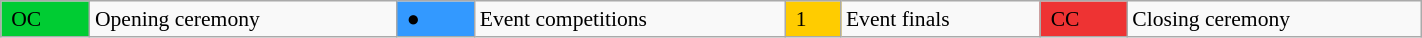<table class="wikitable" style="margin:0.5em auto; font-size:90%;position:relative;min-width:75%;">
<tr>
<td bgcolor="#00cc33"> OC </td>
<td>Opening ceremony</td>
<td bgcolor="#3399ff"> ●  </td>
<td>Event competitions</td>
<td bgcolor="#ffcc00"> 1 </td>
<td>Event finals</td>
<td bgcolor="#ee3333"> CC </td>
<td>Closing ceremony</td>
</tr>
</table>
